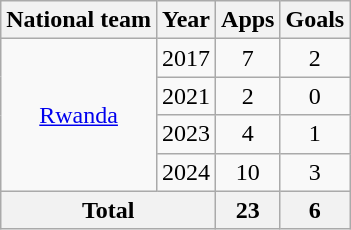<table class="wikitable" style="text-align:center">
<tr>
<th>National team</th>
<th>Year</th>
<th>Apps</th>
<th>Goals</th>
</tr>
<tr>
<td rowspan="4"><a href='#'>Rwanda</a></td>
<td>2017</td>
<td>7</td>
<td>2</td>
</tr>
<tr>
<td>2021</td>
<td>2</td>
<td>0</td>
</tr>
<tr>
<td>2023</td>
<td>4</td>
<td>1</td>
</tr>
<tr>
<td>2024</td>
<td>10</td>
<td>3</td>
</tr>
<tr>
<th colspan="2">Total</th>
<th>23</th>
<th>6</th>
</tr>
</table>
